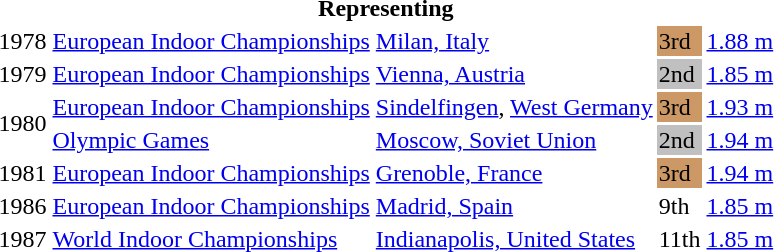<table>
<tr>
<th colspan="5">Representing </th>
</tr>
<tr>
<td>1978</td>
<td><a href='#'>European Indoor Championships</a></td>
<td><a href='#'>Milan, Italy</a></td>
<td style="background:#c96;">3rd</td>
<td><a href='#'>1.88 m</a></td>
</tr>
<tr>
<td>1979</td>
<td><a href='#'>European Indoor Championships</a></td>
<td><a href='#'>Vienna, Austria</a></td>
<td style="background:silver;">2nd</td>
<td><a href='#'>1.85 m</a></td>
</tr>
<tr>
<td rowspan=2>1980</td>
<td><a href='#'>European Indoor Championships</a></td>
<td><a href='#'>Sindelfingen</a>, <a href='#'>West Germany</a></td>
<td style="background:#c96;">3rd</td>
<td><a href='#'>1.93 m</a></td>
</tr>
<tr>
<td><a href='#'>Olympic Games</a></td>
<td><a href='#'>Moscow, Soviet Union</a></td>
<td style="background:silver;">2nd</td>
<td><a href='#'>1.94 m</a></td>
</tr>
<tr>
<td>1981</td>
<td><a href='#'>European Indoor Championships</a></td>
<td><a href='#'>Grenoble, France</a></td>
<td style="background:#c96;">3rd</td>
<td><a href='#'>1.94 m</a></td>
</tr>
<tr>
<td>1986</td>
<td><a href='#'>European Indoor Championships</a></td>
<td><a href='#'>Madrid, Spain</a></td>
<td>9th</td>
<td><a href='#'>1.85 m</a></td>
</tr>
<tr>
<td>1987</td>
<td><a href='#'>World Indoor Championships</a></td>
<td><a href='#'>Indianapolis, United States</a></td>
<td>11th</td>
<td><a href='#'>1.85 m</a></td>
</tr>
</table>
